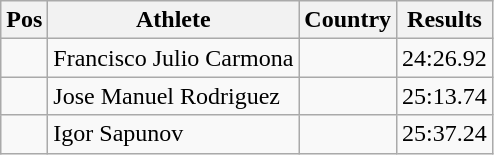<table class="wikitable">
<tr>
<th>Pos</th>
<th>Athlete</th>
<th>Country</th>
<th>Results</th>
</tr>
<tr>
<td align="center"></td>
<td>Francisco Julio Carmona</td>
<td></td>
<td>24:26.92</td>
</tr>
<tr>
<td align="center"></td>
<td>Jose Manuel Rodriguez</td>
<td></td>
<td>25:13.74</td>
</tr>
<tr>
<td align="center"></td>
<td>Igor Sapunov</td>
<td></td>
<td>25:37.24</td>
</tr>
</table>
